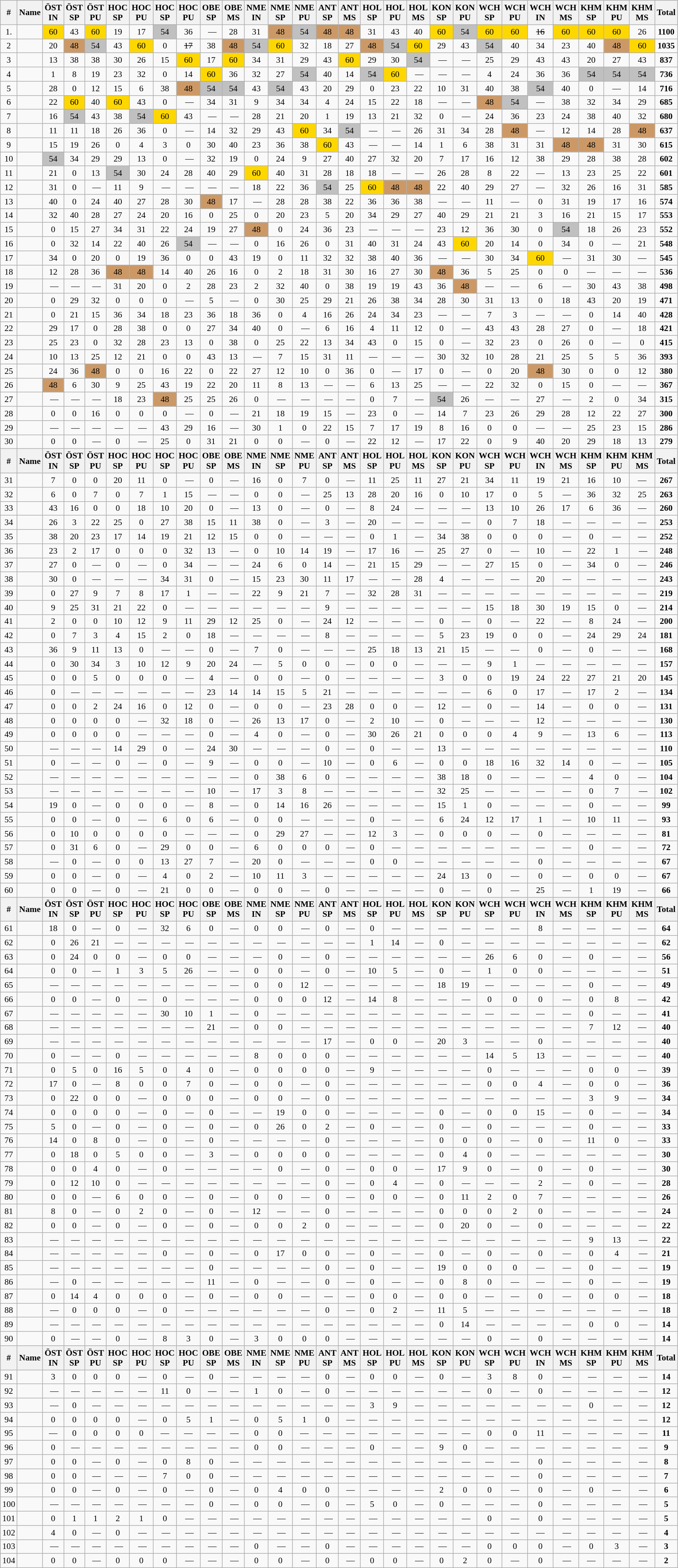<table class="wikitable"  style="text-align:center; font-size: 90%;">
<tr>
<th>#</th>
<th>Name</th>
<th>ÖST <br>IN</th>
<th>ÖST <br>SP</th>
<th>ÖST <br>PU</th>
<th>HOC <br>SP</th>
<th>HOC <br>PU</th>
<th>HOC <br>SP</th>
<th>HOC <br>PU</th>
<th>OBE <br>SP</th>
<th>OBE <br>MS</th>
<th>NME<br>IN</th>
<th>NME<br>SP</th>
<th>NME<br>PU</th>
<th>ANT<br>SP</th>
<th>ANT<br>MS</th>
<th>HOL <br>SP</th>
<th>HOL <br>PU</th>
<th>HOL<br>MS</th>
<th>KON<br>SP</th>
<th>KON<br>PU</th>
<th>WCH <br>SP</th>
<th>WCH <br>PU</th>
<th>WCH <br>IN</th>
<th>WCH <br>MS</th>
<th>KHM<br> SP</th>
<th>KHM<br> PU</th>
<th>KHM<br> MS</th>
<th>Total</th>
</tr>
<tr>
<td>1.</td>
<td align="left"></td>
<td bgcolor="gold">60</td>
<td>43</td>
<td bgcolor="gold">60</td>
<td>19</td>
<td>17</td>
<td bgcolor="silver">54</td>
<td>36</td>
<td> —</td>
<td>28</td>
<td>31</td>
<td bgcolor="CC9966">48</td>
<td bgcolor="silver">54</td>
<td bgcolor="CC9966">48</td>
<td bgcolor="CC9966">48</td>
<td>31</td>
<td>43</td>
<td>40</td>
<td bgcolor="gold">60</td>
<td bgcolor="silver">54</td>
<td bgcolor="gold">60</td>
<td bgcolor="gold">60</td>
<td><s>16</s></td>
<td bgcolor="gold">60</td>
<td bgcolor="gold">60</td>
<td bgcolor="gold">60</td>
<td>26</td>
<td><strong>1100</strong></td>
</tr>
<tr>
<td>2</td>
<td align="left"></td>
<td>20</td>
<td bgcolor="CC9966">48</td>
<td bgcolor="silver">54</td>
<td>43</td>
<td bgcolor="gold">60</td>
<td>0</td>
<td><s>17</s></td>
<td>38</td>
<td bgcolor="CC9966">48</td>
<td bgcolor="silver">54</td>
<td bgcolor="gold">60</td>
<td>32</td>
<td>18</td>
<td>27</td>
<td bgcolor="CC9966">48</td>
<td bgcolor="silver">54</td>
<td bgcolor="gold">60</td>
<td>29</td>
<td>43</td>
<td bgcolor="silver">54</td>
<td>40</td>
<td>34</td>
<td>23</td>
<td>40</td>
<td bgcolor="CC9966">48</td>
<td bgcolor="gold">60</td>
<td><strong>1035</strong></td>
</tr>
<tr>
<td>3</td>
<td align="left"></td>
<td>13</td>
<td>38</td>
<td>38</td>
<td>30</td>
<td>26</td>
<td>15</td>
<td bgcolor="gold">60</td>
<td>17</td>
<td bgcolor="gold">60</td>
<td>34</td>
<td>31</td>
<td>29</td>
<td>43</td>
<td bgcolor="gold">60</td>
<td>29</td>
<td>30</td>
<td bgcolor="silver">54</td>
<td> —</td>
<td> —</td>
<td>25</td>
<td>29</td>
<td>43</td>
<td>43</td>
<td>20</td>
<td>27</td>
<td>43</td>
<td><strong>837</strong></td>
</tr>
<tr>
<td>4</td>
<td align="left"></td>
<td>1</td>
<td>8</td>
<td>19</td>
<td>23</td>
<td>32</td>
<td>0</td>
<td>14</td>
<td bgcolor="gold">60</td>
<td>36</td>
<td>32</td>
<td>27</td>
<td bgcolor="silver">54</td>
<td>40</td>
<td>14</td>
<td bgcolor="silver">54</td>
<td bgcolor="gold">60</td>
<td> —</td>
<td> —</td>
<td> —</td>
<td>4</td>
<td>24</td>
<td>36</td>
<td>36</td>
<td bgcolor="silver">54</td>
<td bgcolor="silver">54</td>
<td bgcolor="silver">54</td>
<td><strong>736</strong></td>
</tr>
<tr>
<td>5</td>
<td align="left"></td>
<td>28</td>
<td>0</td>
<td>12</td>
<td>15</td>
<td>6</td>
<td>38</td>
<td bgcolor="CC9966">48</td>
<td bgcolor="silver">54</td>
<td bgcolor="silver">54</td>
<td>43</td>
<td bgcolor="silver">54</td>
<td>43</td>
<td>20</td>
<td>29</td>
<td>0</td>
<td>23</td>
<td>22</td>
<td>10</td>
<td>31</td>
<td>40</td>
<td>38</td>
<td bgcolor="silver">54</td>
<td>40</td>
<td>0</td>
<td>—</td>
<td>14</td>
<td><strong>716</strong></td>
</tr>
<tr>
<td>6</td>
<td align="left"></td>
<td>22</td>
<td bgcolor="gold">60</td>
<td>40</td>
<td bgcolor="gold">60</td>
<td>43</td>
<td>0</td>
<td> —</td>
<td>34</td>
<td>31</td>
<td>9</td>
<td>34</td>
<td>34</td>
<td>4</td>
<td>24</td>
<td>15</td>
<td>22</td>
<td>18</td>
<td> —</td>
<td> —</td>
<td bgcolor="CC9966">48</td>
<td bgcolor="silver">54</td>
<td>—</td>
<td>38</td>
<td>32</td>
<td>34</td>
<td>29</td>
<td><strong>685</strong></td>
</tr>
<tr>
<td>7</td>
<td align="left"></td>
<td>16</td>
<td bgcolor="silver">54</td>
<td>43</td>
<td>38</td>
<td bgcolor="silver">54</td>
<td bgcolor="gold">60</td>
<td>43</td>
<td> —</td>
<td> —</td>
<td>28</td>
<td>21</td>
<td>20</td>
<td>1</td>
<td>19</td>
<td>13</td>
<td>21</td>
<td>32</td>
<td>0</td>
<td> —</td>
<td>24</td>
<td>36</td>
<td>23</td>
<td>24</td>
<td>38</td>
<td>40</td>
<td>32</td>
<td><strong>680</strong></td>
</tr>
<tr>
<td>8</td>
<td align="left"></td>
<td>11</td>
<td>11</td>
<td>18</td>
<td>26</td>
<td>36</td>
<td>0</td>
<td> —</td>
<td>14</td>
<td>32</td>
<td>29</td>
<td>43</td>
<td bgcolor="gold">60</td>
<td>34</td>
<td bgcolor="silver">54</td>
<td> —</td>
<td> —</td>
<td>26</td>
<td>31</td>
<td>34</td>
<td>28</td>
<td bgcolor="CC9966">48</td>
<td>—</td>
<td>12</td>
<td>14</td>
<td>28</td>
<td bgcolor="CC9966">48</td>
<td><strong>637</strong></td>
</tr>
<tr>
<td>9</td>
<td align="left"></td>
<td>15</td>
<td>19</td>
<td>26</td>
<td>0</td>
<td>4</td>
<td>3</td>
<td>0</td>
<td>30</td>
<td>40</td>
<td>23</td>
<td>36</td>
<td>38</td>
<td bgcolor="gold">60</td>
<td>43</td>
<td> —</td>
<td> —</td>
<td>14</td>
<td>1</td>
<td>6</td>
<td>38</td>
<td>31</td>
<td>31</td>
<td bgcolor="CC9966">48</td>
<td bgcolor="CC9966">48</td>
<td>31</td>
<td>30</td>
<td><strong>615</strong></td>
</tr>
<tr>
<td>10</td>
<td align="left"></td>
<td bgcolor="silver">54</td>
<td>34</td>
<td>29</td>
<td>29</td>
<td>13</td>
<td>0</td>
<td> —</td>
<td>32</td>
<td>19</td>
<td>0</td>
<td>24</td>
<td>9</td>
<td>27</td>
<td>40</td>
<td>27</td>
<td>32</td>
<td>20</td>
<td>7</td>
<td>17</td>
<td>16</td>
<td>12</td>
<td>38</td>
<td>29</td>
<td>28</td>
<td>38</td>
<td>28</td>
<td><strong>602</strong></td>
</tr>
<tr>
<td>11</td>
<td align="left"></td>
<td>21</td>
<td>0</td>
<td>13</td>
<td bgcolor="silver">54</td>
<td>30</td>
<td>24</td>
<td>28</td>
<td>40</td>
<td>29</td>
<td bgcolor="gold">60</td>
<td>40</td>
<td>31</td>
<td>28</td>
<td>18</td>
<td>18</td>
<td> —</td>
<td> —</td>
<td>26</td>
<td>28</td>
<td>8</td>
<td>22</td>
<td>—</td>
<td>13</td>
<td>23</td>
<td>25</td>
<td>22</td>
<td><strong>601</strong></td>
</tr>
<tr>
<td>12</td>
<td align="left"></td>
<td>31</td>
<td>0</td>
<td> —</td>
<td>11</td>
<td>9</td>
<td> —</td>
<td> —</td>
<td> —</td>
<td> —</td>
<td>18</td>
<td>22</td>
<td>36</td>
<td bgcolor="silver">54</td>
<td>25</td>
<td bgcolor="gold">60</td>
<td bgcolor="CC9966">48</td>
<td bgcolor="CC9966">48</td>
<td>22</td>
<td>40</td>
<td>29</td>
<td>27</td>
<td>—</td>
<td>32</td>
<td>26</td>
<td>16</td>
<td>31</td>
<td><strong>585</strong></td>
</tr>
<tr>
<td>13</td>
<td align="left"></td>
<td>40</td>
<td>0</td>
<td>24</td>
<td>40</td>
<td>27</td>
<td>28</td>
<td>30</td>
<td bgcolor="CC9966">48</td>
<td>17</td>
<td> —</td>
<td>28</td>
<td>28</td>
<td>38</td>
<td>22</td>
<td>36</td>
<td>36</td>
<td>38</td>
<td> —</td>
<td> —</td>
<td>11</td>
<td>—</td>
<td>0</td>
<td>31</td>
<td>19</td>
<td>17</td>
<td>16</td>
<td><strong>574</strong></td>
</tr>
<tr>
<td>14</td>
<td align="left"></td>
<td>32</td>
<td>40</td>
<td>28</td>
<td>27</td>
<td>24</td>
<td>20</td>
<td>16</td>
<td>0</td>
<td>25</td>
<td>0</td>
<td>20</td>
<td>23</td>
<td>5</td>
<td>20</td>
<td>34</td>
<td>29</td>
<td>27</td>
<td>40</td>
<td>29</td>
<td>21</td>
<td>21</td>
<td>3</td>
<td>16</td>
<td>21</td>
<td>15</td>
<td>17</td>
<td><strong>553</strong></td>
</tr>
<tr>
<td>15</td>
<td align="left"></td>
<td>0</td>
<td>15</td>
<td>27</td>
<td>34</td>
<td>31</td>
<td>22</td>
<td>24</td>
<td>19</td>
<td>27</td>
<td bgcolor="CC9966">48</td>
<td>0</td>
<td>24</td>
<td>36</td>
<td>23</td>
<td> —</td>
<td> —</td>
<td> —</td>
<td>23</td>
<td>12</td>
<td>36</td>
<td>30</td>
<td>0</td>
<td bgcolor="silver">54</td>
<td>18</td>
<td>26</td>
<td>23</td>
<td><strong>552</strong></td>
</tr>
<tr>
<td>16</td>
<td align="left"></td>
<td>0</td>
<td>32</td>
<td>14</td>
<td>22</td>
<td>40</td>
<td>26</td>
<td bgcolor="silver">54</td>
<td> —</td>
<td> —</td>
<td>0</td>
<td>16</td>
<td>26</td>
<td>0</td>
<td>31</td>
<td>40</td>
<td>31</td>
<td>24</td>
<td>43</td>
<td bgcolor="gold">60</td>
<td>20</td>
<td>14</td>
<td>0</td>
<td>34</td>
<td>0</td>
<td>—</td>
<td>21</td>
<td><strong>548</strong></td>
</tr>
<tr>
<td>17</td>
<td align="left"></td>
<td>34</td>
<td>0</td>
<td>20</td>
<td>0</td>
<td>19</td>
<td>36</td>
<td>0</td>
<td>0</td>
<td>43</td>
<td>19</td>
<td>0</td>
<td>11</td>
<td>32</td>
<td>32</td>
<td>38</td>
<td>40</td>
<td>36</td>
<td> —</td>
<td> —</td>
<td>30</td>
<td>34</td>
<td bgcolor="gold">60</td>
<td> —</td>
<td>31</td>
<td>30</td>
<td>—</td>
<td><strong>545</strong></td>
</tr>
<tr>
<td>18</td>
<td align="left"></td>
<td>12</td>
<td>28</td>
<td>36</td>
<td bgcolor="CC9966">48</td>
<td bgcolor="CC9966">48</td>
<td>14</td>
<td>40</td>
<td>26</td>
<td>16</td>
<td>0</td>
<td>2</td>
<td>18</td>
<td>31</td>
<td>30</td>
<td>16</td>
<td>27</td>
<td>30</td>
<td bgcolor="CC9966">48</td>
<td>36</td>
<td>5</td>
<td>25</td>
<td>0</td>
<td>0</td>
<td>—</td>
<td>—</td>
<td>—</td>
<td><strong>536</strong></td>
</tr>
<tr>
<td>19</td>
<td align="left"></td>
<td> —</td>
<td> —</td>
<td> —</td>
<td>31</td>
<td>20</td>
<td>0</td>
<td>2</td>
<td>28</td>
<td>23</td>
<td>2</td>
<td>32</td>
<td>40</td>
<td>0</td>
<td>38</td>
<td>19</td>
<td>19</td>
<td>43</td>
<td>36</td>
<td bgcolor="CC9966">48</td>
<td>—</td>
<td>—</td>
<td>6</td>
<td> —</td>
<td>30</td>
<td>43</td>
<td>38</td>
<td><strong>498</strong></td>
</tr>
<tr>
<td>20</td>
<td align="left"></td>
<td>0</td>
<td>29</td>
<td>32</td>
<td>0</td>
<td>0</td>
<td>0</td>
<td> —</td>
<td>5</td>
<td> —</td>
<td>0</td>
<td>30</td>
<td>25</td>
<td>29</td>
<td>21</td>
<td>26</td>
<td>38</td>
<td>34</td>
<td>28</td>
<td>30</td>
<td>31</td>
<td>13</td>
<td>0</td>
<td>18</td>
<td>43</td>
<td>20</td>
<td>19</td>
<td><strong>471</strong></td>
</tr>
<tr>
<td>21</td>
<td align="left"></td>
<td>0</td>
<td>21</td>
<td>15</td>
<td>36</td>
<td>34</td>
<td>18</td>
<td>23</td>
<td>36</td>
<td>18</td>
<td>36</td>
<td>0</td>
<td>4</td>
<td>16</td>
<td>26</td>
<td>24</td>
<td>34</td>
<td>23</td>
<td> —</td>
<td> —</td>
<td>7</td>
<td>3</td>
<td>—</td>
<td> —</td>
<td>0</td>
<td>14</td>
<td>40</td>
<td><strong>428</strong></td>
</tr>
<tr>
<td>22</td>
<td align="left"></td>
<td>29</td>
<td>17</td>
<td>0</td>
<td>28</td>
<td>38</td>
<td>0</td>
<td>0</td>
<td>27</td>
<td>34</td>
<td>40</td>
<td>0</td>
<td> —</td>
<td>6</td>
<td>16</td>
<td>4</td>
<td>11</td>
<td>12</td>
<td>0</td>
<td> —</td>
<td>43</td>
<td>43</td>
<td>28</td>
<td>27</td>
<td>0</td>
<td>—</td>
<td>18</td>
<td><strong>421</strong></td>
</tr>
<tr>
<td>23</td>
<td align="left"></td>
<td>25</td>
<td>23</td>
<td>0</td>
<td>32</td>
<td>28</td>
<td>23</td>
<td>13</td>
<td>0</td>
<td>38</td>
<td>0</td>
<td>25</td>
<td>22</td>
<td>13</td>
<td>34</td>
<td>43</td>
<td>0</td>
<td>15</td>
<td>0</td>
<td> —</td>
<td>32</td>
<td>23</td>
<td>0</td>
<td>26</td>
<td>0</td>
<td>—</td>
<td>0</td>
<td><strong>415</strong></td>
</tr>
<tr>
<td>24</td>
<td align="left"></td>
<td>10</td>
<td>13</td>
<td>25</td>
<td>12</td>
<td>21</td>
<td>0</td>
<td>0</td>
<td>43</td>
<td>13</td>
<td> —</td>
<td>7</td>
<td>15</td>
<td>31</td>
<td>11</td>
<td> —</td>
<td> —</td>
<td> —</td>
<td>30</td>
<td>32</td>
<td>10</td>
<td>28</td>
<td>21</td>
<td>25</td>
<td>5</td>
<td>5</td>
<td>36</td>
<td><strong>393</strong></td>
</tr>
<tr>
<td>25</td>
<td align="left"></td>
<td>24</td>
<td>36</td>
<td bgcolor="CC9966">48</td>
<td>0</td>
<td>0</td>
<td>16</td>
<td>22</td>
<td>0</td>
<td>22</td>
<td>27</td>
<td>12</td>
<td>10</td>
<td>0</td>
<td>36</td>
<td>0</td>
<td> —</td>
<td>17</td>
<td>0</td>
<td> —</td>
<td>0</td>
<td>20</td>
<td bgcolor="CC9966">48</td>
<td>30</td>
<td>0</td>
<td>0</td>
<td>12</td>
<td><strong>380</strong></td>
</tr>
<tr>
<td>26</td>
<td align="left"></td>
<td bgcolor="CC9966">48</td>
<td>6</td>
<td>30</td>
<td>9</td>
<td>25</td>
<td>43</td>
<td>19</td>
<td>22</td>
<td>20</td>
<td>11</td>
<td>8</td>
<td>13</td>
<td> —</td>
<td> —</td>
<td>6</td>
<td>13</td>
<td>25</td>
<td> —</td>
<td> —</td>
<td>22</td>
<td>32</td>
<td>0</td>
<td>15</td>
<td>0</td>
<td>—</td>
<td>—</td>
<td><strong>367</strong></td>
</tr>
<tr>
<td>27</td>
<td align="left"></td>
<td> —</td>
<td> —</td>
<td> —</td>
<td>18</td>
<td>23</td>
<td bgcolor="CC9966">48</td>
<td>25</td>
<td>25</td>
<td>26</td>
<td>0</td>
<td> —</td>
<td> —</td>
<td> —</td>
<td> —</td>
<td>0</td>
<td>7</td>
<td> —</td>
<td bgcolor="silver">54</td>
<td>26</td>
<td>—</td>
<td>—</td>
<td>27</td>
<td> —</td>
<td>2</td>
<td>0</td>
<td>34</td>
<td><strong>315</strong></td>
</tr>
<tr>
<td>28</td>
<td align="left"></td>
<td>0</td>
<td>0</td>
<td>16</td>
<td>0</td>
<td>0</td>
<td>0</td>
<td> —</td>
<td>0</td>
<td> —</td>
<td>21</td>
<td>18</td>
<td>19</td>
<td>15</td>
<td> —</td>
<td>23</td>
<td>0</td>
<td> —</td>
<td>14</td>
<td>7</td>
<td>23</td>
<td>26</td>
<td>29</td>
<td>28</td>
<td>12</td>
<td>22</td>
<td>27</td>
<td><strong>300</strong></td>
</tr>
<tr>
<td>29</td>
<td align="left"></td>
<td> —</td>
<td> —</td>
<td> —</td>
<td> —</td>
<td> —</td>
<td>43</td>
<td>29</td>
<td>16</td>
<td> —</td>
<td>30</td>
<td>1</td>
<td>0</td>
<td>22</td>
<td>15</td>
<td>7</td>
<td>17</td>
<td>19</td>
<td>8</td>
<td>16</td>
<td>0</td>
<td>0</td>
<td>—</td>
<td> —</td>
<td>25</td>
<td>23</td>
<td>15</td>
<td><strong>286</strong></td>
</tr>
<tr>
<td>30</td>
<td align="left"></td>
<td>0</td>
<td>0</td>
<td> —</td>
<td>0</td>
<td> —</td>
<td>25</td>
<td>0</td>
<td>31</td>
<td>21</td>
<td>0</td>
<td>0</td>
<td> —</td>
<td>0</td>
<td> —</td>
<td>22</td>
<td>12</td>
<td> —</td>
<td>17</td>
<td>22</td>
<td>0</td>
<td>9</td>
<td>40</td>
<td>20</td>
<td>29</td>
<td>18</td>
<td>13</td>
<td><strong>279</strong></td>
</tr>
<tr>
<th>#</th>
<th>Name</th>
<th>ÖST <br>IN</th>
<th>ÖST <br>SP</th>
<th>ÖST <br>PU</th>
<th>HOC <br>SP</th>
<th>HOC <br>PU</th>
<th>HOC <br>SP</th>
<th>HOC <br>PU</th>
<th>OBE <br>SP</th>
<th>OBE <br>MS</th>
<th>NME<br>IN</th>
<th>NME<br>SP</th>
<th>NME<br>PU</th>
<th>ANT<br>SP</th>
<th>ANT<br>MS</th>
<th>HOL <br>SP</th>
<th>HOL <br>PU</th>
<th>HOL<br>MS</th>
<th>KON<br>SP</th>
<th>KON<br>PU</th>
<th>WCH <br>SP</th>
<th>WCH <br>PU</th>
<th>WCH <br>IN</th>
<th>WCH <br>MS</th>
<th>KHM<br> SP</th>
<th>KHM<br> PU</th>
<th>KHM<br> MS</th>
<th>Total</th>
</tr>
<tr>
<td>31</td>
<td align="left"></td>
<td>7</td>
<td>0</td>
<td>0</td>
<td>20</td>
<td>11</td>
<td>0</td>
<td> —</td>
<td>0</td>
<td> —</td>
<td>16</td>
<td>0</td>
<td>7</td>
<td>0</td>
<td> —</td>
<td>11</td>
<td>25</td>
<td>11</td>
<td>27</td>
<td>21</td>
<td>34</td>
<td>11</td>
<td>19</td>
<td>21</td>
<td>16</td>
<td>10</td>
<td>—</td>
<td><strong>267</strong></td>
</tr>
<tr>
<td>32</td>
<td align="left"></td>
<td>6</td>
<td>0</td>
<td>7</td>
<td>0</td>
<td>7</td>
<td>1</td>
<td>15</td>
<td> —</td>
<td> —</td>
<td>0</td>
<td>0</td>
<td> —</td>
<td>25</td>
<td>13</td>
<td>28</td>
<td>20</td>
<td>16</td>
<td>0</td>
<td>10</td>
<td>17</td>
<td>0</td>
<td>5</td>
<td> —</td>
<td>36</td>
<td>32</td>
<td>25</td>
<td><strong>263</strong></td>
</tr>
<tr>
<td>33</td>
<td align="left"></td>
<td>43</td>
<td>16</td>
<td>0</td>
<td>0</td>
<td>18</td>
<td>10</td>
<td>20</td>
<td>0</td>
<td> —</td>
<td>13</td>
<td>0</td>
<td> —</td>
<td>0</td>
<td> —</td>
<td>8</td>
<td>24</td>
<td> —</td>
<td> —</td>
<td> —</td>
<td>13</td>
<td>10</td>
<td>26</td>
<td>17</td>
<td>6</td>
<td>36</td>
<td>—</td>
<td><strong>260</strong></td>
</tr>
<tr>
<td>34</td>
<td align="left"></td>
<td>26</td>
<td>3</td>
<td>22</td>
<td>25</td>
<td>0</td>
<td>27</td>
<td>38</td>
<td>15</td>
<td>11</td>
<td>38</td>
<td>0</td>
<td> —</td>
<td>3</td>
<td> —</td>
<td>20</td>
<td> —</td>
<td> —</td>
<td> —</td>
<td> —</td>
<td>0</td>
<td>7</td>
<td>18</td>
<td> —</td>
<td>—</td>
<td>—</td>
<td>—</td>
<td><strong>253</strong></td>
</tr>
<tr>
<td>35</td>
<td align="left"></td>
<td>38</td>
<td>20</td>
<td>23</td>
<td>17</td>
<td>14</td>
<td>19</td>
<td>21</td>
<td>12</td>
<td>15</td>
<td>0</td>
<td>0</td>
<td> —</td>
<td> —</td>
<td> —</td>
<td>0</td>
<td>1</td>
<td> —</td>
<td>34</td>
<td>38</td>
<td>0</td>
<td>0</td>
<td>0</td>
<td> —</td>
<td>0</td>
<td>—</td>
<td>—</td>
<td><strong>252</strong></td>
</tr>
<tr>
<td>36</td>
<td align="left"></td>
<td>23</td>
<td>2</td>
<td>17</td>
<td>0</td>
<td>0</td>
<td>0</td>
<td>32</td>
<td>13</td>
<td> —</td>
<td>0</td>
<td>10</td>
<td>14</td>
<td>19</td>
<td> —</td>
<td>17</td>
<td>16</td>
<td> —</td>
<td>25</td>
<td>27</td>
<td>0</td>
<td>—</td>
<td>10</td>
<td> —</td>
<td>22</td>
<td>1</td>
<td> —</td>
<td><strong>248</strong></td>
</tr>
<tr>
<td>37</td>
<td align="left"></td>
<td>27</td>
<td>0</td>
<td> —</td>
<td>0</td>
<td> —</td>
<td>0</td>
<td>34</td>
<td> —</td>
<td> —</td>
<td>24</td>
<td>6</td>
<td>0</td>
<td>14</td>
<td> —</td>
<td>21</td>
<td>15</td>
<td>29</td>
<td> —</td>
<td> —</td>
<td>27</td>
<td>15</td>
<td>0</td>
<td> —</td>
<td>34</td>
<td>0</td>
<td>—</td>
<td><strong>246</strong></td>
</tr>
<tr>
<td>38</td>
<td align="left"></td>
<td>30</td>
<td>0</td>
<td> —</td>
<td> —</td>
<td> —</td>
<td>34</td>
<td>31</td>
<td>0</td>
<td> —</td>
<td>15</td>
<td>23</td>
<td>30</td>
<td>11</td>
<td>17</td>
<td> —</td>
<td> —</td>
<td>28</td>
<td>4</td>
<td> —</td>
<td>—</td>
<td>—</td>
<td>20</td>
<td> —</td>
<td>—</td>
<td>—</td>
<td>—</td>
<td><strong>243</strong></td>
</tr>
<tr>
<td>39</td>
<td align="left"></td>
<td>0</td>
<td>27</td>
<td>9</td>
<td>7</td>
<td>8</td>
<td>17</td>
<td>1</td>
<td> —</td>
<td> —</td>
<td>22</td>
<td>9</td>
<td>21</td>
<td>7</td>
<td> —</td>
<td>32</td>
<td>28</td>
<td>31</td>
<td> —</td>
<td> —</td>
<td>—</td>
<td>—</td>
<td>—</td>
<td> —</td>
<td>—</td>
<td>—</td>
<td>—</td>
<td><strong>219</strong></td>
</tr>
<tr>
<td>40</td>
<td align="left"></td>
<td>9</td>
<td>25</td>
<td>31</td>
<td>21</td>
<td>22</td>
<td>0</td>
<td> —</td>
<td> —</td>
<td> —</td>
<td> —</td>
<td> —</td>
<td> —</td>
<td>9</td>
<td> —</td>
<td> —</td>
<td> —</td>
<td> —</td>
<td> —</td>
<td> —</td>
<td>15</td>
<td>18</td>
<td>30</td>
<td>19</td>
<td>15</td>
<td>0</td>
<td>—</td>
<td><strong>214</strong></td>
</tr>
<tr>
<td>41</td>
<td align="left"></td>
<td>2</td>
<td>0</td>
<td>0</td>
<td>10</td>
<td>12</td>
<td>9</td>
<td>11</td>
<td>29</td>
<td>12</td>
<td>25</td>
<td>0</td>
<td> —</td>
<td>24</td>
<td>12</td>
<td> —</td>
<td> —</td>
<td> —</td>
<td>0</td>
<td> —</td>
<td>0</td>
<td>—</td>
<td>22</td>
<td> —</td>
<td>8</td>
<td>24</td>
<td>—</td>
<td><strong>200</strong></td>
</tr>
<tr>
<td>42</td>
<td align="left"></td>
<td>0</td>
<td>7</td>
<td>3</td>
<td>4</td>
<td>15</td>
<td>2</td>
<td>0</td>
<td>18</td>
<td> —</td>
<td> —</td>
<td> —</td>
<td> —</td>
<td>8</td>
<td> —</td>
<td> —</td>
<td> —</td>
<td> —</td>
<td>5</td>
<td>23</td>
<td>19</td>
<td>0</td>
<td>0</td>
<td> —</td>
<td>24</td>
<td>29</td>
<td>24</td>
<td><strong>181</strong></td>
</tr>
<tr>
<td>43</td>
<td align="left"></td>
<td>36</td>
<td>9</td>
<td>11</td>
<td>13</td>
<td>0</td>
<td> —</td>
<td> —</td>
<td>0</td>
<td> —</td>
<td>7</td>
<td>0</td>
<td> —</td>
<td> —</td>
<td> —</td>
<td>25</td>
<td>18</td>
<td>13</td>
<td>21</td>
<td>15</td>
<td>—</td>
<td>—</td>
<td>0</td>
<td> —</td>
<td>0</td>
<td>—</td>
<td>—</td>
<td><strong>168</strong></td>
</tr>
<tr>
<td>44</td>
<td align="left"></td>
<td>0</td>
<td>30</td>
<td>34</td>
<td>3</td>
<td>10</td>
<td>12</td>
<td>9</td>
<td>20</td>
<td>24</td>
<td> —</td>
<td>5</td>
<td>0</td>
<td>0</td>
<td> —</td>
<td>0</td>
<td>0</td>
<td> —</td>
<td> —</td>
<td> —</td>
<td>9</td>
<td>1</td>
<td>—</td>
<td> —</td>
<td>—</td>
<td>—</td>
<td>—</td>
<td><strong>157</strong></td>
</tr>
<tr>
<td>45</td>
<td align="left"></td>
<td>0</td>
<td>0</td>
<td>5</td>
<td>0</td>
<td>0</td>
<td>0</td>
<td> —</td>
<td>4</td>
<td> —</td>
<td>0</td>
<td>0</td>
<td> —</td>
<td>0</td>
<td> —</td>
<td> —</td>
<td> —</td>
<td> —</td>
<td>3</td>
<td>0</td>
<td>0</td>
<td>19</td>
<td>24</td>
<td>22</td>
<td>27</td>
<td>21</td>
<td>20</td>
<td><strong>145</strong></td>
</tr>
<tr>
<td>46</td>
<td align="left"></td>
<td>0</td>
<td> —</td>
<td> —</td>
<td> —</td>
<td> —</td>
<td> —</td>
<td> —</td>
<td>23</td>
<td>14</td>
<td>14</td>
<td>15</td>
<td>5</td>
<td>21</td>
<td> —</td>
<td> —</td>
<td> —</td>
<td> —</td>
<td> —</td>
<td> —</td>
<td>6</td>
<td>0</td>
<td>17</td>
<td> —</td>
<td>17</td>
<td>2</td>
<td>—</td>
<td><strong>134</strong></td>
</tr>
<tr>
<td>47</td>
<td align="left"></td>
<td>0</td>
<td>0</td>
<td>2</td>
<td>24</td>
<td>16</td>
<td>0</td>
<td>12</td>
<td>0</td>
<td> —</td>
<td>0</td>
<td>0</td>
<td> —</td>
<td>23</td>
<td>28</td>
<td>0</td>
<td>0</td>
<td> —</td>
<td>12</td>
<td> —</td>
<td>0</td>
<td>—</td>
<td>14</td>
<td> —</td>
<td>0</td>
<td>0</td>
<td>—</td>
<td><strong>131</strong></td>
</tr>
<tr>
<td>48</td>
<td align="left"></td>
<td>0</td>
<td>0</td>
<td>0</td>
<td>0</td>
<td> —</td>
<td>32</td>
<td>18</td>
<td>0</td>
<td> —</td>
<td>26</td>
<td>13</td>
<td>17</td>
<td>0</td>
<td> —</td>
<td>2</td>
<td>10</td>
<td> —</td>
<td>0</td>
<td> —</td>
<td>—</td>
<td>—</td>
<td>12</td>
<td> —</td>
<td>—</td>
<td>—</td>
<td>—</td>
<td><strong>130</strong></td>
</tr>
<tr>
<td>49</td>
<td align="left"></td>
<td>0</td>
<td>0</td>
<td>0</td>
<td>0</td>
<td> —</td>
<td> —</td>
<td> —</td>
<td>0</td>
<td> —</td>
<td>4</td>
<td>0</td>
<td> —</td>
<td>0</td>
<td> —</td>
<td>30</td>
<td>26</td>
<td>21</td>
<td>0</td>
<td>0</td>
<td>0</td>
<td>4</td>
<td>9</td>
<td> —</td>
<td>13</td>
<td>6</td>
<td>—</td>
<td><strong>113</strong></td>
</tr>
<tr>
<td>50</td>
<td align="left"></td>
<td> —</td>
<td> —</td>
<td> —</td>
<td>14</td>
<td>29</td>
<td>0</td>
<td> —</td>
<td>24</td>
<td>30</td>
<td> —</td>
<td> —</td>
<td> —</td>
<td>0</td>
<td> —</td>
<td>0</td>
<td> —</td>
<td> —</td>
<td>13</td>
<td> —</td>
<td>—</td>
<td>—</td>
<td>—</td>
<td> —</td>
<td>—</td>
<td>—</td>
<td>—</td>
<td><strong>110</strong></td>
</tr>
<tr>
<td>51</td>
<td align="left"></td>
<td>0</td>
<td> —</td>
<td> —</td>
<td>0</td>
<td> —</td>
<td>0</td>
<td> —</td>
<td>9</td>
<td> —</td>
<td>0</td>
<td>0</td>
<td> —</td>
<td>10</td>
<td> —</td>
<td>0</td>
<td>6</td>
<td> —</td>
<td>0</td>
<td>0</td>
<td>18</td>
<td>16</td>
<td>32</td>
<td>14</td>
<td>0</td>
<td>—</td>
<td>—</td>
<td><strong>105</strong></td>
</tr>
<tr>
<td>52</td>
<td align="left"></td>
<td> —</td>
<td> —</td>
<td> —</td>
<td> —</td>
<td> —</td>
<td> —</td>
<td> —</td>
<td> —</td>
<td> —</td>
<td>0</td>
<td>38</td>
<td>6</td>
<td>0</td>
<td> —</td>
<td> —</td>
<td> —</td>
<td> —</td>
<td>38</td>
<td>18</td>
<td>0</td>
<td>—</td>
<td>—</td>
<td> —</td>
<td>4</td>
<td>0</td>
<td>—</td>
<td><strong>104</strong></td>
</tr>
<tr>
<td>53</td>
<td align="left"></td>
<td> —</td>
<td> —</td>
<td> —</td>
<td> —</td>
<td> —</td>
<td> —</td>
<td> —</td>
<td>10</td>
<td> —</td>
<td>17</td>
<td>3</td>
<td>8</td>
<td> —</td>
<td> —</td>
<td> —</td>
<td> —</td>
<td> —</td>
<td>32</td>
<td>25</td>
<td>—</td>
<td>—</td>
<td>—</td>
<td> —</td>
<td>0</td>
<td>7</td>
<td> —</td>
<td><strong>102</strong></td>
</tr>
<tr>
<td>54</td>
<td align="left"></td>
<td>19</td>
<td>0</td>
<td> —</td>
<td>0</td>
<td>0</td>
<td>0</td>
<td> —</td>
<td>8</td>
<td> —</td>
<td>0</td>
<td>14</td>
<td>16</td>
<td>26</td>
<td> —</td>
<td> —</td>
<td> —</td>
<td> —</td>
<td>15</td>
<td>1</td>
<td>0</td>
<td>—</td>
<td>—</td>
<td> —</td>
<td>0</td>
<td>—</td>
<td>—</td>
<td><strong>99</strong></td>
</tr>
<tr>
<td>55</td>
<td align="left"></td>
<td>0</td>
<td>0</td>
<td> —</td>
<td>0</td>
<td> —</td>
<td>6</td>
<td>0</td>
<td>6</td>
<td> —</td>
<td>0</td>
<td>0</td>
<td> —</td>
<td> —</td>
<td> —</td>
<td>0</td>
<td> —</td>
<td> —</td>
<td>6</td>
<td>24</td>
<td>12</td>
<td>17</td>
<td>1</td>
<td> —</td>
<td>10</td>
<td>11</td>
<td>—</td>
<td><strong>93</strong></td>
</tr>
<tr>
<td>56</td>
<td align="left"></td>
<td>0</td>
<td>10</td>
<td>0</td>
<td>0</td>
<td>0</td>
<td>0</td>
<td> —</td>
<td> —</td>
<td> —</td>
<td>0</td>
<td>29</td>
<td>27</td>
<td> —</td>
<td> —</td>
<td>12</td>
<td>3</td>
<td> —</td>
<td>0</td>
<td>0</td>
<td>0</td>
<td>—</td>
<td>0</td>
<td> —</td>
<td>—</td>
<td>—</td>
<td>—</td>
<td><strong>81</strong></td>
</tr>
<tr>
<td>57</td>
<td align="left"></td>
<td>0</td>
<td>31</td>
<td>6</td>
<td>0</td>
<td> —</td>
<td>29</td>
<td>0</td>
<td>0</td>
<td> —</td>
<td>6</td>
<td>0</td>
<td>0</td>
<td>0</td>
<td> —</td>
<td>0</td>
<td> —</td>
<td> —</td>
<td> —</td>
<td> —</td>
<td>—</td>
<td>—</td>
<td>—</td>
<td> —</td>
<td>0</td>
<td>—</td>
<td>—</td>
<td><strong>72</strong></td>
</tr>
<tr>
<td>58</td>
<td align="left"></td>
<td> —</td>
<td>0</td>
<td> —</td>
<td>0</td>
<td>0</td>
<td>13</td>
<td>27</td>
<td>7</td>
<td> —</td>
<td>20</td>
<td>0</td>
<td> —</td>
<td> —</td>
<td> —</td>
<td>0</td>
<td>0</td>
<td> —</td>
<td> —</td>
<td> —</td>
<td>—</td>
<td>—</td>
<td>0</td>
<td> —</td>
<td>—</td>
<td>—</td>
<td>—</td>
<td><strong>67</strong></td>
</tr>
<tr>
<td>59</td>
<td align="left"></td>
<td>0</td>
<td>0</td>
<td> —</td>
<td>0</td>
<td> —</td>
<td>4</td>
<td>0</td>
<td>2</td>
<td> —</td>
<td>10</td>
<td>11</td>
<td>3</td>
<td> —</td>
<td> —</td>
<td> —</td>
<td> —</td>
<td> —</td>
<td>24</td>
<td>13</td>
<td>0</td>
<td>—</td>
<td>0</td>
<td> —</td>
<td>0</td>
<td>0</td>
<td>—</td>
<td><strong>67</strong></td>
</tr>
<tr>
<td>60</td>
<td align="left"></td>
<td>0</td>
<td>0</td>
<td> —</td>
<td>0</td>
<td> —</td>
<td>21</td>
<td>0</td>
<td>0</td>
<td> —</td>
<td>0</td>
<td>0</td>
<td> —</td>
<td>0</td>
<td> —</td>
<td> —</td>
<td> —</td>
<td> —</td>
<td>0</td>
<td> —</td>
<td>0</td>
<td>—</td>
<td>25</td>
<td> —</td>
<td>1</td>
<td>19</td>
<td>—</td>
<td><strong>66</strong></td>
</tr>
<tr>
<th>#</th>
<th>Name</th>
<th>ÖST <br>IN</th>
<th>ÖST <br>SP</th>
<th>ÖST <br>PU</th>
<th>HOC <br>SP</th>
<th>HOC <br>PU</th>
<th>HOC <br>SP</th>
<th>HOC <br>PU</th>
<th>OBE <br>SP</th>
<th>OBE <br>MS</th>
<th>NME<br>IN</th>
<th>NME<br>SP</th>
<th>NME<br>PU</th>
<th>ANT<br>SP</th>
<th>ANT<br>MS</th>
<th>HOL <br>SP</th>
<th>HOL <br>PU</th>
<th>HOL<br>MS</th>
<th>KON<br>SP</th>
<th>KON<br>PU</th>
<th>WCH <br>SP</th>
<th>WCH <br>PU</th>
<th>WCH <br>IN</th>
<th>WCH <br>MS</th>
<th>KHM<br> SP</th>
<th>KHM<br> PU</th>
<th>KHM<br> MS</th>
<th>Total</th>
</tr>
<tr>
<td>61</td>
<td align="left"></td>
<td>18</td>
<td>0</td>
<td> —</td>
<td>0</td>
<td> —</td>
<td>32</td>
<td>6</td>
<td>0</td>
<td> —</td>
<td>0</td>
<td>0</td>
<td> —</td>
<td>0</td>
<td> —</td>
<td>0</td>
<td> —</td>
<td> —</td>
<td> —</td>
<td> —</td>
<td>—</td>
<td>—</td>
<td>8</td>
<td> —</td>
<td>—</td>
<td>—</td>
<td>—</td>
<td><strong>64</strong></td>
</tr>
<tr>
<td>62</td>
<td align="left"></td>
<td>0</td>
<td>26</td>
<td>21</td>
<td> —</td>
<td> —</td>
<td> —</td>
<td> —</td>
<td> —</td>
<td> —</td>
<td> —</td>
<td> —</td>
<td> —</td>
<td> —</td>
<td> —</td>
<td>1</td>
<td>14</td>
<td> —</td>
<td>0</td>
<td> —</td>
<td>—</td>
<td>—</td>
<td>—</td>
<td> —</td>
<td>—</td>
<td>—</td>
<td>—</td>
<td><strong>62</strong></td>
</tr>
<tr>
<td>63</td>
<td align="left"></td>
<td>0</td>
<td>24</td>
<td>0</td>
<td>0</td>
<td> —</td>
<td>0</td>
<td>0</td>
<td> —</td>
<td> —</td>
<td> —</td>
<td>0</td>
<td> —</td>
<td>0</td>
<td> —</td>
<td> —</td>
<td> —</td>
<td> —</td>
<td> —</td>
<td> —</td>
<td>26</td>
<td>6</td>
<td>0</td>
<td> —</td>
<td>0</td>
<td>—</td>
<td>—</td>
<td><strong>56</strong></td>
</tr>
<tr>
<td>64</td>
<td align="left"></td>
<td>0</td>
<td>0</td>
<td> —</td>
<td>1</td>
<td>3</td>
<td>5</td>
<td>26</td>
<td> —</td>
<td> —</td>
<td>0</td>
<td>0</td>
<td> —</td>
<td>0</td>
<td> —</td>
<td>10</td>
<td>5</td>
<td> —</td>
<td>0</td>
<td> —</td>
<td>1</td>
<td>0</td>
<td>0</td>
<td> —</td>
<td>—</td>
<td>—</td>
<td>—</td>
<td><strong>51</strong></td>
</tr>
<tr>
<td>65</td>
<td align="left"></td>
<td> —</td>
<td> —</td>
<td> —</td>
<td> —</td>
<td> —</td>
<td> —</td>
<td> —</td>
<td> —</td>
<td> —</td>
<td>0</td>
<td>0</td>
<td>12</td>
<td> —</td>
<td> —</td>
<td> —</td>
<td> —</td>
<td> —</td>
<td>18</td>
<td>19</td>
<td>—</td>
<td>—</td>
<td>—</td>
<td> —</td>
<td>0</td>
<td>—</td>
<td>—</td>
<td><strong>49</strong></td>
</tr>
<tr>
<td>66</td>
<td align="left"></td>
<td>0</td>
<td>0</td>
<td> —</td>
<td>0</td>
<td> —</td>
<td>0</td>
<td> —</td>
<td> —</td>
<td> —</td>
<td>0</td>
<td>0</td>
<td>0</td>
<td>12</td>
<td> —</td>
<td>14</td>
<td>8</td>
<td> —</td>
<td> —</td>
<td> —</td>
<td>0</td>
<td>0</td>
<td>0</td>
<td> —</td>
<td>0</td>
<td>8</td>
<td>—</td>
<td><strong>42</strong></td>
</tr>
<tr>
<td>67</td>
<td align="left"></td>
<td> —</td>
<td> —</td>
<td> —</td>
<td> —</td>
<td> —</td>
<td>30</td>
<td>10</td>
<td>1</td>
<td> —</td>
<td>0</td>
<td> —</td>
<td> —</td>
<td> —</td>
<td> —</td>
<td> —</td>
<td> —</td>
<td> —</td>
<td> —</td>
<td> —</td>
<td>—</td>
<td>—</td>
<td>—</td>
<td> —</td>
<td>0</td>
<td>—</td>
<td>—</td>
<td><strong>41</strong></td>
</tr>
<tr>
<td>68</td>
<td align="left"></td>
<td> —</td>
<td> —</td>
<td> —</td>
<td> —</td>
<td> —</td>
<td> —</td>
<td> —</td>
<td>21</td>
<td> —</td>
<td>0</td>
<td>0</td>
<td> —</td>
<td> —</td>
<td> —</td>
<td> —</td>
<td> —</td>
<td> —</td>
<td> —</td>
<td> —</td>
<td>—</td>
<td>—</td>
<td>—</td>
<td> —</td>
<td>7</td>
<td>12</td>
<td>—</td>
<td><strong>40</strong></td>
</tr>
<tr>
<td>69</td>
<td align="left"></td>
<td> —</td>
<td> —</td>
<td> —</td>
<td> —</td>
<td> —</td>
<td> —</td>
<td> —</td>
<td> —</td>
<td> —</td>
<td> —</td>
<td> —</td>
<td> —</td>
<td>17</td>
<td> —</td>
<td>0</td>
<td>0</td>
<td> —</td>
<td>20</td>
<td>3</td>
<td>—</td>
<td>—</td>
<td>0</td>
<td> —</td>
<td>—</td>
<td>—</td>
<td>—</td>
<td><strong>40</strong></td>
</tr>
<tr>
<td>70</td>
<td align="left"></td>
<td>0</td>
<td> —</td>
<td> —</td>
<td>0</td>
<td> —</td>
<td> —</td>
<td> —</td>
<td> —</td>
<td> —</td>
<td>8</td>
<td>0</td>
<td>0</td>
<td>0</td>
<td> —</td>
<td> —</td>
<td> —</td>
<td> —</td>
<td> —</td>
<td> —</td>
<td>14</td>
<td>5</td>
<td>13</td>
<td> —</td>
<td>—</td>
<td>—</td>
<td>—</td>
<td><strong>40</strong></td>
</tr>
<tr>
<td>71</td>
<td align="left"></td>
<td>0</td>
<td>5</td>
<td>0</td>
<td>16</td>
<td>5</td>
<td>0</td>
<td>4</td>
<td>0</td>
<td> —</td>
<td>0</td>
<td>0</td>
<td>0</td>
<td>0</td>
<td> —</td>
<td>9</td>
<td> —</td>
<td> —</td>
<td> —</td>
<td> —</td>
<td>0</td>
<td>—</td>
<td>—</td>
<td> —</td>
<td>0</td>
<td>0</td>
<td>—</td>
<td><strong>39</strong></td>
</tr>
<tr>
<td>72</td>
<td align="left"></td>
<td>17</td>
<td>0</td>
<td> —</td>
<td>8</td>
<td>0</td>
<td>0</td>
<td>7</td>
<td>0</td>
<td> —</td>
<td>0</td>
<td>0</td>
<td> —</td>
<td>0</td>
<td> —</td>
<td> —</td>
<td> —</td>
<td> —</td>
<td> —</td>
<td> —</td>
<td>0</td>
<td>0</td>
<td>4</td>
<td> —</td>
<td>0</td>
<td>0</td>
<td>—</td>
<td><strong>36</strong></td>
</tr>
<tr>
<td>73</td>
<td align="left"></td>
<td>0</td>
<td>22</td>
<td>0</td>
<td>0</td>
<td> —</td>
<td>0</td>
<td>0</td>
<td>0</td>
<td> —</td>
<td>0</td>
<td>0</td>
<td> —</td>
<td>0</td>
<td> —</td>
<td> —</td>
<td> —</td>
<td> —</td>
<td> —</td>
<td> —</td>
<td>—</td>
<td>—</td>
<td>—</td>
<td> —</td>
<td>3</td>
<td>9</td>
<td>—</td>
<td><strong>34</strong></td>
</tr>
<tr>
<td>74</td>
<td align="left"></td>
<td>0</td>
<td>0</td>
<td>0</td>
<td>0</td>
<td> —</td>
<td>0</td>
<td> —</td>
<td>0</td>
<td> —</td>
<td> —</td>
<td>19</td>
<td>0</td>
<td>0</td>
<td> —</td>
<td> —</td>
<td> —</td>
<td> —</td>
<td>0</td>
<td> —</td>
<td>0</td>
<td>0</td>
<td>15</td>
<td> —</td>
<td>0</td>
<td>—</td>
<td>—</td>
<td><strong>34</strong></td>
</tr>
<tr>
<td>75</td>
<td align="left"></td>
<td>5</td>
<td>0</td>
<td> —</td>
<td>0</td>
<td> —</td>
<td>0</td>
<td> —</td>
<td>0</td>
<td> —</td>
<td>0</td>
<td>26</td>
<td>0</td>
<td>2</td>
<td> —</td>
<td>0</td>
<td> —</td>
<td> —</td>
<td>0</td>
<td> —</td>
<td>0</td>
<td>—</td>
<td>—</td>
<td> —</td>
<td>0</td>
<td>—</td>
<td>—</td>
<td><strong>33</strong></td>
</tr>
<tr>
<td>76</td>
<td align="left"></td>
<td>14</td>
<td>0</td>
<td>8</td>
<td>0</td>
<td> —</td>
<td>0</td>
<td> —</td>
<td>0</td>
<td> —</td>
<td> —</td>
<td> —</td>
<td> —</td>
<td>0</td>
<td> —</td>
<td> —</td>
<td> —</td>
<td> —</td>
<td>0</td>
<td>0</td>
<td>0</td>
<td>—</td>
<td>0</td>
<td> —</td>
<td>11</td>
<td>0</td>
<td>—</td>
<td><strong>33</strong></td>
</tr>
<tr>
<td>77</td>
<td align="left"></td>
<td>0</td>
<td>18</td>
<td>0</td>
<td>5</td>
<td>0</td>
<td>0</td>
<td> —</td>
<td>3</td>
<td> —</td>
<td>0</td>
<td>0</td>
<td>0</td>
<td>0</td>
<td> —</td>
<td> —</td>
<td> —</td>
<td> —</td>
<td>0</td>
<td>4</td>
<td>0</td>
<td>—</td>
<td>—</td>
<td> —</td>
<td>—</td>
<td>—</td>
<td>—</td>
<td><strong>30</strong></td>
</tr>
<tr>
<td>78</td>
<td align="left"></td>
<td>0</td>
<td>0</td>
<td>4</td>
<td>0</td>
<td> —</td>
<td>0</td>
<td> —</td>
<td> —</td>
<td> —</td>
<td> —</td>
<td>0</td>
<td> —</td>
<td>0</td>
<td> —</td>
<td>0</td>
<td>0</td>
<td> —</td>
<td>17</td>
<td>9</td>
<td>0</td>
<td>—</td>
<td>0</td>
<td> —</td>
<td>0</td>
<td>—</td>
<td>—</td>
<td><strong>30</strong></td>
</tr>
<tr>
<td>79</td>
<td align="left"></td>
<td>0</td>
<td>12</td>
<td>10</td>
<td>0</td>
<td> —</td>
<td> —</td>
<td> —</td>
<td> —</td>
<td> —</td>
<td> —</td>
<td> —</td>
<td> —</td>
<td>0</td>
<td> —</td>
<td>0</td>
<td>4</td>
<td> —</td>
<td>0</td>
<td> —</td>
<td>—</td>
<td>—</td>
<td>2</td>
<td> —</td>
<td>0</td>
<td>—</td>
<td>—</td>
<td><strong>28</strong></td>
</tr>
<tr>
<td>80</td>
<td align="left"></td>
<td>0</td>
<td>0</td>
<td> —</td>
<td>6</td>
<td>0</td>
<td>0</td>
<td> —</td>
<td>0</td>
<td> —</td>
<td>0</td>
<td>0</td>
<td> —</td>
<td>0</td>
<td> —</td>
<td>0</td>
<td>0</td>
<td> —</td>
<td>0</td>
<td>11</td>
<td>2</td>
<td>0</td>
<td>7</td>
<td> —</td>
<td>—</td>
<td>—</td>
<td>—</td>
<td><strong>26</strong></td>
</tr>
<tr>
<td>81</td>
<td align="left"></td>
<td>8</td>
<td>0</td>
<td> —</td>
<td>0</td>
<td>2</td>
<td>0</td>
<td> —</td>
<td>0</td>
<td> —</td>
<td>12</td>
<td> —</td>
<td> —</td>
<td>0</td>
<td> —</td>
<td> —</td>
<td> —</td>
<td> —</td>
<td>0</td>
<td>0</td>
<td>0</td>
<td>2</td>
<td>0</td>
<td> —</td>
<td>—</td>
<td>—</td>
<td>—</td>
<td><strong>24</strong></td>
</tr>
<tr>
<td>82</td>
<td align="left"></td>
<td>0</td>
<td>0</td>
<td> —</td>
<td>0</td>
<td> —</td>
<td>0</td>
<td> —</td>
<td>0</td>
<td> —</td>
<td>0</td>
<td>0</td>
<td>2</td>
<td>0</td>
<td> —</td>
<td> —</td>
<td> —</td>
<td> —</td>
<td>0</td>
<td>20</td>
<td>0</td>
<td>—</td>
<td>0</td>
<td> —</td>
<td>—</td>
<td>—</td>
<td>—</td>
<td><strong>22</strong></td>
</tr>
<tr>
<td>83</td>
<td align="left"></td>
<td> —</td>
<td> —</td>
<td> —</td>
<td> —</td>
<td> —</td>
<td> —</td>
<td> —</td>
<td> —</td>
<td> —</td>
<td> —</td>
<td> —</td>
<td> —</td>
<td> —</td>
<td> —</td>
<td> —</td>
<td> —</td>
<td> —</td>
<td> —</td>
<td> —</td>
<td> —</td>
<td> —</td>
<td> —</td>
<td> —</td>
<td>9</td>
<td>13</td>
<td> —</td>
<td><strong>22</strong></td>
</tr>
<tr>
<td>84</td>
<td align="left"></td>
<td> —</td>
<td> —</td>
<td> —</td>
<td> —</td>
<td> —</td>
<td>0</td>
<td> —</td>
<td>0</td>
<td> —</td>
<td>0</td>
<td>17</td>
<td>0</td>
<td>0</td>
<td> —</td>
<td>0</td>
<td> —</td>
<td> —</td>
<td>0</td>
<td> —</td>
<td>0</td>
<td>—</td>
<td>0</td>
<td> —</td>
<td>0</td>
<td>4</td>
<td> —</td>
<td><strong>21</strong></td>
</tr>
<tr>
<td>85</td>
<td align="left"></td>
<td> —</td>
<td> —</td>
<td> —</td>
<td> —</td>
<td> —</td>
<td> —</td>
<td> —</td>
<td>0</td>
<td> —</td>
<td> —</td>
<td> —</td>
<td> —</td>
<td>0</td>
<td> —</td>
<td>0</td>
<td> —</td>
<td> —</td>
<td>19</td>
<td>0</td>
<td>0</td>
<td>0</td>
<td>—</td>
<td> —</td>
<td>0</td>
<td>—</td>
<td> —</td>
<td><strong>19</strong></td>
</tr>
<tr>
<td>86</td>
<td align="left"></td>
<td> —</td>
<td>0</td>
<td> —</td>
<td> —</td>
<td> —</td>
<td> —</td>
<td> —</td>
<td>11</td>
<td> —</td>
<td>0</td>
<td> —</td>
<td> —</td>
<td>0</td>
<td> —</td>
<td>0</td>
<td> —</td>
<td> —</td>
<td>0</td>
<td>8</td>
<td>0</td>
<td>—</td>
<td>—</td>
<td> —</td>
<td>0</td>
<td>—</td>
<td> —</td>
<td><strong>19</strong></td>
</tr>
<tr>
<td>87</td>
<td align="left"></td>
<td>0</td>
<td>14</td>
<td>4</td>
<td>0</td>
<td>0</td>
<td>0</td>
<td> —</td>
<td>0</td>
<td> —</td>
<td>0</td>
<td>0</td>
<td> —</td>
<td> —</td>
<td> —</td>
<td>0</td>
<td>0</td>
<td> —</td>
<td>0</td>
<td>0</td>
<td>—</td>
<td>—</td>
<td>0</td>
<td> —</td>
<td>0</td>
<td>0</td>
<td> —</td>
<td><strong>18</strong></td>
</tr>
<tr>
<td>88</td>
<td align="left"></td>
<td> —</td>
<td>0</td>
<td>0</td>
<td>0</td>
<td> —</td>
<td>0</td>
<td> —</td>
<td> —</td>
<td> —</td>
<td> —</td>
<td> —</td>
<td> —</td>
<td>0</td>
<td> —</td>
<td>0</td>
<td>2</td>
<td> —</td>
<td>11</td>
<td>5</td>
<td>—</td>
<td>—</td>
<td>—</td>
<td> —</td>
<td>—</td>
<td>—</td>
<td> —</td>
<td><strong>18</strong></td>
</tr>
<tr>
<td>89</td>
<td align="left"></td>
<td> —</td>
<td> —</td>
<td> —</td>
<td> —</td>
<td> —</td>
<td> —</td>
<td> —</td>
<td> —</td>
<td> —</td>
<td> —</td>
<td> —</td>
<td> —</td>
<td> —</td>
<td> —</td>
<td> —</td>
<td> —</td>
<td> —</td>
<td>0</td>
<td>14</td>
<td> —</td>
<td> —</td>
<td> —</td>
<td> —</td>
<td>0</td>
<td>0</td>
<td> —</td>
<td><strong>14</strong></td>
</tr>
<tr>
<td>90</td>
<td align="left"></td>
<td>0</td>
<td> —</td>
<td> —</td>
<td>0</td>
<td> —</td>
<td>8</td>
<td>3</td>
<td>0</td>
<td> —</td>
<td>3</td>
<td>0</td>
<td>0</td>
<td>0</td>
<td> —</td>
<td> —</td>
<td> —</td>
<td> —</td>
<td> —</td>
<td> —</td>
<td>0</td>
<td>—</td>
<td>0</td>
<td> —</td>
<td> —</td>
<td> —</td>
<td> —</td>
<td><strong>14</strong></td>
</tr>
<tr>
<th>#</th>
<th>Name</th>
<th>ÖST <br>IN</th>
<th>ÖST <br>SP</th>
<th>ÖST <br>PU</th>
<th>HOC <br>SP</th>
<th>HOC <br>PU</th>
<th>HOC <br>SP</th>
<th>HOC <br>PU</th>
<th>OBE <br>SP</th>
<th>OBE <br>MS</th>
<th>NME<br>IN</th>
<th>NME<br>SP</th>
<th>NME<br>PU</th>
<th>ANT<br>SP</th>
<th>ANT<br>MS</th>
<th>HOL <br>SP</th>
<th>HOL <br>PU</th>
<th>HOL<br>MS</th>
<th>KON<br>SP</th>
<th>KON<br>PU</th>
<th>WCH <br>SP</th>
<th>WCH <br>PU</th>
<th>WCH <br>IN</th>
<th>WCH <br>MS</th>
<th>KHM<br> SP</th>
<th>KHM<br> PU</th>
<th>KHM<br> MS</th>
<th>Total</th>
</tr>
<tr>
<td>91</td>
<td align="left"></td>
<td>3</td>
<td>0</td>
<td>0</td>
<td>0</td>
<td> —</td>
<td>0</td>
<td> —</td>
<td>0</td>
<td> —</td>
<td> —</td>
<td> —</td>
<td> —</td>
<td>0</td>
<td> —</td>
<td>0</td>
<td>0</td>
<td> —</td>
<td>0</td>
<td> —</td>
<td>3</td>
<td>8</td>
<td>0</td>
<td> —</td>
<td> —</td>
<td> —</td>
<td> —</td>
<td><strong>14</strong></td>
</tr>
<tr>
<td>92</td>
<td align="left"></td>
<td> —</td>
<td> —</td>
<td> —</td>
<td> —</td>
<td> —</td>
<td>11</td>
<td>0</td>
<td> —</td>
<td> —</td>
<td>1</td>
<td>0</td>
<td> —</td>
<td>0</td>
<td> —</td>
<td> —</td>
<td> —</td>
<td> —</td>
<td> —</td>
<td> —</td>
<td>0</td>
<td>—</td>
<td>0</td>
<td> —</td>
<td> —</td>
<td> —</td>
<td> —</td>
<td><strong>12</strong></td>
</tr>
<tr>
<td>93</td>
<td align="left"></td>
<td> —</td>
<td>0</td>
<td> —</td>
<td> —</td>
<td> —</td>
<td> —</td>
<td> —</td>
<td> —</td>
<td> —</td>
<td> —</td>
<td> —</td>
<td> —</td>
<td> —</td>
<td> —</td>
<td>3</td>
<td>9</td>
<td> —</td>
<td> —</td>
<td> —</td>
<td> —</td>
<td> —</td>
<td> —</td>
<td> —</td>
<td>0</td>
<td> —</td>
<td> —</td>
<td><strong>12</strong></td>
</tr>
<tr>
<td>94</td>
<td align="left"></td>
<td>0</td>
<td>0</td>
<td>0</td>
<td>0</td>
<td> —</td>
<td>0</td>
<td>5</td>
<td>1</td>
<td> —</td>
<td>0</td>
<td>5</td>
<td>1</td>
<td>0</td>
<td> —</td>
<td> —</td>
<td> —</td>
<td> —</td>
<td> —</td>
<td> —</td>
<td> —</td>
<td> —</td>
<td> —</td>
<td> —</td>
<td> —</td>
<td> —</td>
<td> —</td>
<td><strong>12</strong></td>
</tr>
<tr>
<td>95</td>
<td align="left"></td>
<td>—</td>
<td>0</td>
<td>0</td>
<td>0</td>
<td>0</td>
<td>—</td>
<td>—</td>
<td>—</td>
<td> —</td>
<td>0</td>
<td>0</td>
<td>—</td>
<td>—</td>
<td> —</td>
<td> —</td>
<td> —</td>
<td> —</td>
<td> —</td>
<td> —</td>
<td>0</td>
<td>0</td>
<td>11</td>
<td> —</td>
<td> —</td>
<td> —</td>
<td> —</td>
<td><strong>11</strong></td>
</tr>
<tr>
<td>96</td>
<td align="left"></td>
<td>0</td>
<td> —</td>
<td> —</td>
<td> —</td>
<td> —</td>
<td> —</td>
<td> —</td>
<td> —</td>
<td> —</td>
<td>0</td>
<td>0</td>
<td> —</td>
<td> —</td>
<td> —</td>
<td>0</td>
<td> —</td>
<td> —</td>
<td>9</td>
<td>0</td>
<td>—</td>
<td>—</td>
<td>—</td>
<td> —</td>
<td>—</td>
<td>—</td>
<td> —</td>
<td><strong>9</strong></td>
</tr>
<tr>
<td>97</td>
<td align="left"></td>
<td>0</td>
<td>0</td>
<td> —</td>
<td>0</td>
<td> —</td>
<td>0</td>
<td>8</td>
<td>0</td>
<td> —</td>
<td> —</td>
<td> —</td>
<td> —</td>
<td> —</td>
<td> —</td>
<td> —</td>
<td> —</td>
<td> —</td>
<td> —</td>
<td> —</td>
<td>—</td>
<td>—</td>
<td>0</td>
<td> —</td>
<td>—</td>
<td>—</td>
<td> —</td>
<td><strong>8</strong></td>
</tr>
<tr>
<td>98</td>
<td align="left"></td>
<td>0</td>
<td>0</td>
<td> —</td>
<td> —</td>
<td> —</td>
<td>7</td>
<td>0</td>
<td>0</td>
<td> —</td>
<td> —</td>
<td> —</td>
<td> —</td>
<td> —</td>
<td> —</td>
<td> —</td>
<td> —</td>
<td> —</td>
<td> —</td>
<td> —</td>
<td>—</td>
<td>—</td>
<td>0</td>
<td> —</td>
<td>—</td>
<td>—</td>
<td> —</td>
<td><strong>7</strong></td>
</tr>
<tr>
<td>99</td>
<td align="left"></td>
<td>0</td>
<td>0</td>
<td> —</td>
<td>0</td>
<td> —</td>
<td>0</td>
<td> —</td>
<td>0</td>
<td> —</td>
<td>0</td>
<td>4</td>
<td>0</td>
<td>0</td>
<td> —</td>
<td> —</td>
<td> —</td>
<td> —</td>
<td>2</td>
<td>0</td>
<td>0</td>
<td>—</td>
<td>0</td>
<td> —</td>
<td>0</td>
<td>—</td>
<td> —</td>
<td><strong>6</strong></td>
</tr>
<tr>
<td>100</td>
<td align="left"></td>
<td> —</td>
<td> —</td>
<td> —</td>
<td> —</td>
<td> —</td>
<td> —</td>
<td> —</td>
<td>0</td>
<td> —</td>
<td>0</td>
<td>0</td>
<td> —</td>
<td>0</td>
<td> —</td>
<td>5</td>
<td>0</td>
<td> —</td>
<td>0</td>
<td> —</td>
<td>—</td>
<td>—</td>
<td>0</td>
<td> —</td>
<td>—</td>
<td>—</td>
<td> —</td>
<td><strong>5</strong></td>
</tr>
<tr>
<td>101</td>
<td align="left"></td>
<td>0</td>
<td>1</td>
<td>1</td>
<td>2</td>
<td>1</td>
<td>0</td>
<td> —</td>
<td> —</td>
<td> —</td>
<td> —</td>
<td> —</td>
<td> —</td>
<td> —</td>
<td> —</td>
<td> —</td>
<td> —</td>
<td> —</td>
<td> —</td>
<td> —</td>
<td>0</td>
<td>—</td>
<td>0</td>
<td> —</td>
<td>—</td>
<td>—</td>
<td> —</td>
<td><strong>5</strong></td>
</tr>
<tr>
<td>102</td>
<td align="left"></td>
<td>4</td>
<td>0</td>
<td> —</td>
<td>0</td>
<td> —</td>
<td> —</td>
<td> —</td>
<td> —</td>
<td> —</td>
<td> —</td>
<td> —</td>
<td> —</td>
<td> —</td>
<td> —</td>
<td> —</td>
<td> —</td>
<td> —</td>
<td> —</td>
<td> —</td>
<td>—</td>
<td>—</td>
<td>—</td>
<td> —</td>
<td>—</td>
<td>—</td>
<td> —</td>
<td><strong>4</strong></td>
</tr>
<tr>
<td>103</td>
<td align="left"></td>
<td> —</td>
<td> —</td>
<td> —</td>
<td> —</td>
<td> —</td>
<td> —</td>
<td> —</td>
<td> —</td>
<td> —</td>
<td>0</td>
<td> —</td>
<td> —</td>
<td>0</td>
<td> —</td>
<td> —</td>
<td> —</td>
<td> —</td>
<td> —</td>
<td> —</td>
<td>0</td>
<td>0</td>
<td>0</td>
<td> —</td>
<td>0</td>
<td>3</td>
<td> —</td>
<td><strong>3</strong></td>
</tr>
<tr>
<td>104</td>
<td align="left"></td>
<td>0</td>
<td>0</td>
<td> —</td>
<td>0</td>
<td>0</td>
<td>0</td>
<td> —</td>
<td> —</td>
<td> —</td>
<td>0</td>
<td>0</td>
<td> —</td>
<td>0</td>
<td> —</td>
<td>0</td>
<td>0</td>
<td> —</td>
<td>0</td>
<td>2</td>
<td>0</td>
<td>—</td>
<td>0</td>
<td> —</td>
<td>—</td>
<td>—</td>
<td> —</td>
<td><strong>2</strong></td>
</tr>
</table>
